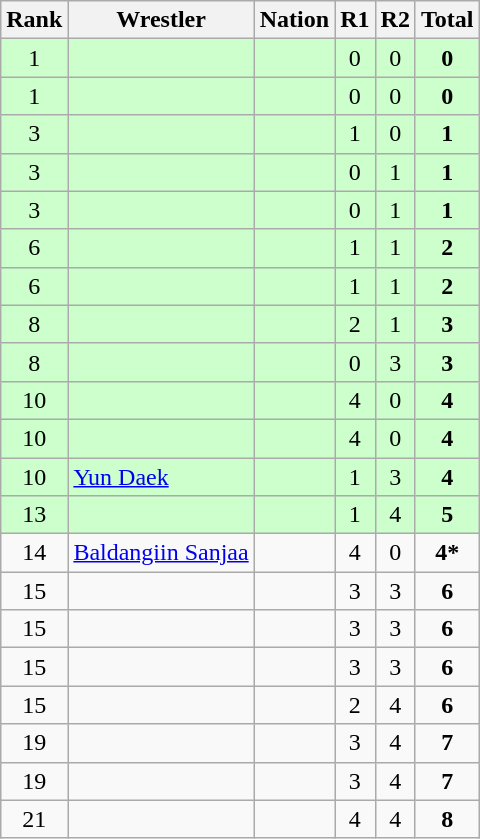<table class="wikitable sortable" style="text-align:center;">
<tr>
<th>Rank</th>
<th>Wrestler</th>
<th>Nation</th>
<th>R1</th>
<th>R2</th>
<th>Total</th>
</tr>
<tr style="background:#cfc;">
<td>1</td>
<td align=left></td>
<td align=left></td>
<td>0</td>
<td>0</td>
<td><strong>0</strong></td>
</tr>
<tr style="background:#cfc;">
<td>1</td>
<td align=left></td>
<td align=left></td>
<td>0</td>
<td>0</td>
<td><strong>0</strong></td>
</tr>
<tr style="background:#cfc;">
<td>3</td>
<td align=left></td>
<td align=left></td>
<td>1</td>
<td>0</td>
<td><strong>1</strong></td>
</tr>
<tr style="background:#cfc;">
<td>3</td>
<td align=left></td>
<td align=left></td>
<td>0</td>
<td>1</td>
<td><strong>1</strong></td>
</tr>
<tr style="background:#cfc;">
<td>3</td>
<td align=left></td>
<td align=left></td>
<td>0</td>
<td>1</td>
<td><strong>1</strong></td>
</tr>
<tr style="background:#cfc;">
<td>6</td>
<td align=left></td>
<td align=left></td>
<td>1</td>
<td>1</td>
<td><strong>2</strong></td>
</tr>
<tr style="background:#cfc;">
<td>6</td>
<td align=left></td>
<td align=left></td>
<td>1</td>
<td>1</td>
<td><strong>2</strong></td>
</tr>
<tr style="background:#cfc;">
<td>8</td>
<td align=left></td>
<td align=left></td>
<td>2</td>
<td>1</td>
<td><strong>3</strong></td>
</tr>
<tr style="background:#cfc;">
<td>8</td>
<td align=left></td>
<td align=left></td>
<td>0</td>
<td>3</td>
<td><strong>3</strong></td>
</tr>
<tr style="background:#cfc;">
<td>10</td>
<td align=left></td>
<td align=left></td>
<td>4</td>
<td>0</td>
<td><strong>4</strong></td>
</tr>
<tr style="background:#cfc;">
<td>10</td>
<td align=left></td>
<td align=left></td>
<td>4</td>
<td>0</td>
<td><strong>4</strong></td>
</tr>
<tr style="background:#cfc;">
<td>10</td>
<td align=left><a href='#'>Yun Daek</a></td>
<td align=left></td>
<td>1</td>
<td>3</td>
<td><strong>4</strong></td>
</tr>
<tr style="background:#cfc;">
<td>13</td>
<td align=left></td>
<td align=left></td>
<td>1</td>
<td>4</td>
<td><strong>5</strong></td>
</tr>
<tr>
<td>14</td>
<td align=left><a href='#'>Baldangiin Sanjaa</a></td>
<td align=left></td>
<td>4</td>
<td>0</td>
<td><strong>4*</strong></td>
</tr>
<tr>
<td>15</td>
<td align=left></td>
<td align=left></td>
<td>3</td>
<td>3</td>
<td><strong>6</strong></td>
</tr>
<tr>
<td>15</td>
<td align=left></td>
<td align=left></td>
<td>3</td>
<td>3</td>
<td><strong>6</strong></td>
</tr>
<tr>
<td>15</td>
<td align=left></td>
<td align=left></td>
<td>3</td>
<td>3</td>
<td><strong>6</strong></td>
</tr>
<tr>
<td>15</td>
<td align=left></td>
<td align=left></td>
<td>2</td>
<td>4</td>
<td><strong>6</strong></td>
</tr>
<tr>
<td>19</td>
<td align=left></td>
<td align=left></td>
<td>3</td>
<td>4</td>
<td><strong>7</strong></td>
</tr>
<tr>
<td>19</td>
<td align=left></td>
<td align=left></td>
<td>3</td>
<td>4</td>
<td><strong>7</strong></td>
</tr>
<tr>
<td>21</td>
<td align=left></td>
<td align=left></td>
<td>4</td>
<td>4</td>
<td><strong>8</strong></td>
</tr>
</table>
